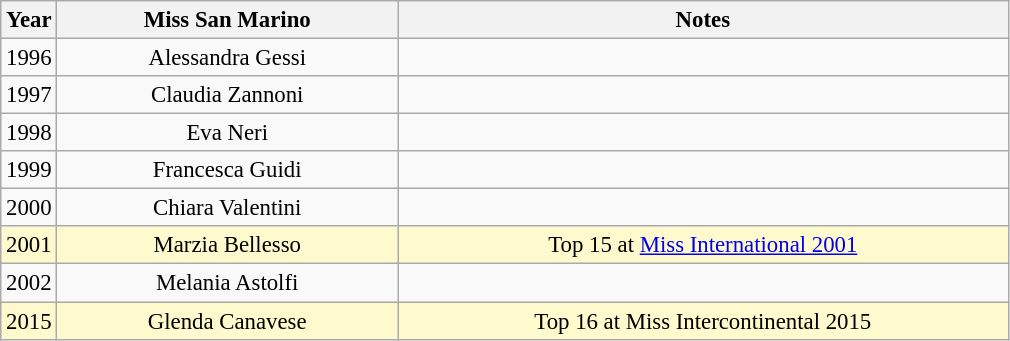<table class="wikitable sortable" style="font-size: 95%; text-align:center">
<tr>
<th width="30">Year</th>
<th width="220">Miss San Marino</th>
<th width="400">Notes</th>
</tr>
<tr>
<td>1996</td>
<td>Alessandra Gessi</td>
<td></td>
</tr>
<tr>
<td>1997</td>
<td>Claudia Zannoni</td>
<td></td>
</tr>
<tr>
<td>1998</td>
<td>Eva Neri</td>
<td></td>
</tr>
<tr>
<td>1999</td>
<td>Francesca Guidi</td>
<td></td>
</tr>
<tr>
<td>2000</td>
<td>Chiara Valentini</td>
<td></td>
</tr>
<tr style="background-color:#FFFACD; ">
<td>2001</td>
<td>Marzia Bellesso</td>
<td>Top 15 at <a href='#'>Miss International 2001</a></td>
</tr>
<tr>
<td>2002</td>
<td>Melania Astolfi</td>
<td></td>
</tr>
<tr style="background-color:#FFFACD;">
<td>2015</td>
<td>Glenda Canavese</td>
<td>Top 16 at Miss Intercontinental 2015</td>
</tr>
</table>
